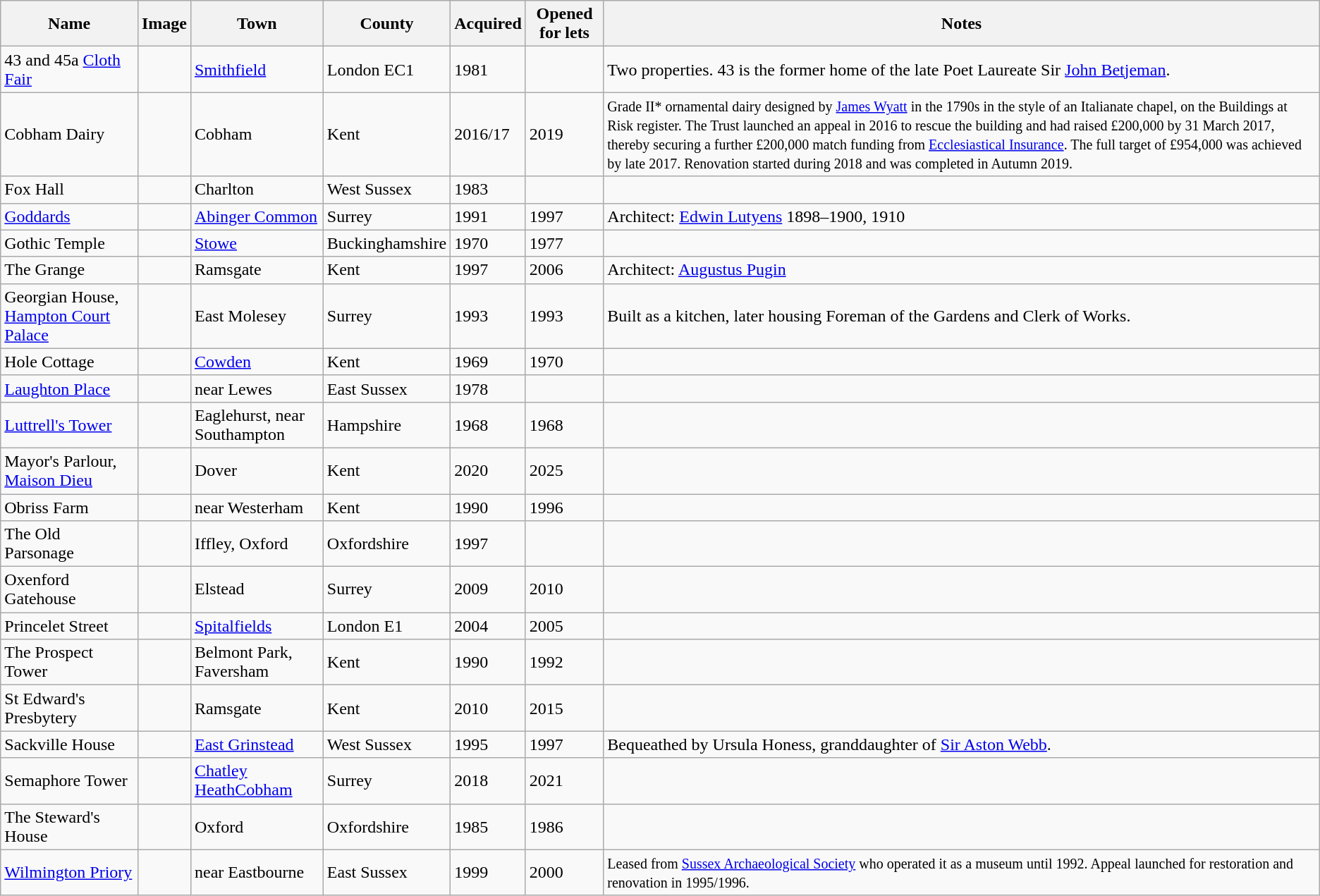<table class="wikitable sortable">
<tr>
<th>Name</th>
<th>Image</th>
<th>Town</th>
<th>County</th>
<th>Acquired</th>
<th>Opened for lets</th>
<th>Notes</th>
</tr>
<tr>
<td>43 and 45a <a href='#'>Cloth Fair</a></td>
<td></td>
<td><a href='#'>Smithfield</a></td>
<td>London EC1</td>
<td>1981</td>
<td></td>
<td>Two properties. 43 is the former home of the late Poet Laureate Sir <a href='#'>John Betjeman</a>.</td>
</tr>
<tr>
<td>Cobham Dairy</td>
<td></td>
<td>Cobham</td>
<td>Kent</td>
<td>2016/17</td>
<td>2019</td>
<td><small>Grade II* ornamental dairy designed by <a href='#'>James Wyatt</a> in the 1790s in the style of an Italianate chapel, on the Buildings at Risk register. The Trust launched an appeal in 2016 to rescue the building and had raised £200,000 by 31 March 2017, thereby securing a further £200,000 match funding from <a href='#'>Ecclesiastical Insurance</a>. The full target of £954,000 was achieved by late 2017. Renovation started during 2018 and was completed in Autumn 2019.</small></td>
</tr>
<tr>
<td>Fox Hall</td>
<td></td>
<td>Charlton</td>
<td>West Sussex</td>
<td>1983</td>
<td></td>
<td></td>
</tr>
<tr>
<td><a href='#'>Goddards</a></td>
<td></td>
<td><a href='#'>Abinger Common</a></td>
<td>Surrey</td>
<td>1991</td>
<td>1997</td>
<td>Architect: <a href='#'>Edwin Lutyens</a> 1898–1900, 1910</td>
</tr>
<tr>
<td>Gothic Temple</td>
<td></td>
<td><a href='#'>Stowe</a></td>
<td>Buckinghamshire</td>
<td>1970</td>
<td>1977</td>
<td></td>
</tr>
<tr>
<td>The Grange</td>
<td></td>
<td>Ramsgate</td>
<td>Kent</td>
<td>1997</td>
<td>2006</td>
<td>Architect: <a href='#'>Augustus Pugin</a></td>
</tr>
<tr>
<td>Georgian House, <a href='#'>Hampton Court Palace</a></td>
<td></td>
<td>East Molesey</td>
<td>Surrey</td>
<td>1993</td>
<td>1993</td>
<td>Built as a kitchen, later housing Foreman of the Gardens and Clerk of Works.</td>
</tr>
<tr>
<td>Hole Cottage</td>
<td></td>
<td><a href='#'>Cowden</a></td>
<td>Kent</td>
<td>1969</td>
<td>1970</td>
<td></td>
</tr>
<tr>
<td><a href='#'>Laughton Place</a></td>
<td></td>
<td>near Lewes</td>
<td>East Sussex</td>
<td>1978</td>
<td></td>
<td></td>
</tr>
<tr>
<td><a href='#'>Luttrell's Tower</a></td>
<td></td>
<td>Eaglehurst, near Southampton</td>
<td>Hampshire</td>
<td>1968</td>
<td>1968</td>
<td></td>
</tr>
<tr>
<td>Mayor's Parlour, <a href='#'>Maison Dieu</a></td>
<td></td>
<td>Dover</td>
<td>Kent</td>
<td>2020</td>
<td>2025</td>
<td></td>
</tr>
<tr>
<td>Obriss Farm</td>
<td></td>
<td>near Westerham</td>
<td>Kent</td>
<td>1990</td>
<td>1996</td>
<td></td>
</tr>
<tr>
<td>The Old Parsonage</td>
<td></td>
<td>Iffley, Oxford</td>
<td>Oxfordshire</td>
<td>1997</td>
<td></td>
<td></td>
</tr>
<tr>
<td>Oxenford Gatehouse</td>
<td></td>
<td>Elstead</td>
<td>Surrey</td>
<td>2009</td>
<td>2010</td>
<td></td>
</tr>
<tr>
<td>Princelet Street</td>
<td></td>
<td><a href='#'>Spitalfields</a></td>
<td>London E1</td>
<td>2004</td>
<td>2005</td>
<td></td>
</tr>
<tr>
<td>The Prospect Tower</td>
<td></td>
<td>Belmont Park, Faversham</td>
<td>Kent</td>
<td>1990</td>
<td>1992</td>
<td></td>
</tr>
<tr>
<td>St Edward's Presbytery</td>
<td></td>
<td>Ramsgate</td>
<td>Kent</td>
<td>2010</td>
<td>2015</td>
<td></td>
</tr>
<tr>
<td>Sackville House</td>
<td></td>
<td><a href='#'>East Grinstead</a></td>
<td>West Sussex</td>
<td>1995</td>
<td>1997</td>
<td>Bequeathed by Ursula Honess, granddaughter of <a href='#'>Sir Aston Webb</a>.</td>
</tr>
<tr>
<td>Semaphore Tower</td>
<td></td>
<td><a href='#'>Chatley HeathCobham</a></td>
<td>Surrey</td>
<td>2018</td>
<td>2021</td>
<td></td>
</tr>
<tr>
<td>The Steward's House</td>
<td></td>
<td>Oxford</td>
<td>Oxfordshire</td>
<td>1985</td>
<td>1986</td>
<td></td>
</tr>
<tr>
<td><a href='#'>Wilmington Priory</a></td>
<td></td>
<td>near Eastbourne</td>
<td>East Sussex</td>
<td>1999</td>
<td>2000</td>
<td><small>Leased from <a href='#'>Sussex Archaeological Society</a> who operated it as a museum until 1992. Appeal launched for restoration and renovation in 1995/1996.</small></td>
</tr>
</table>
